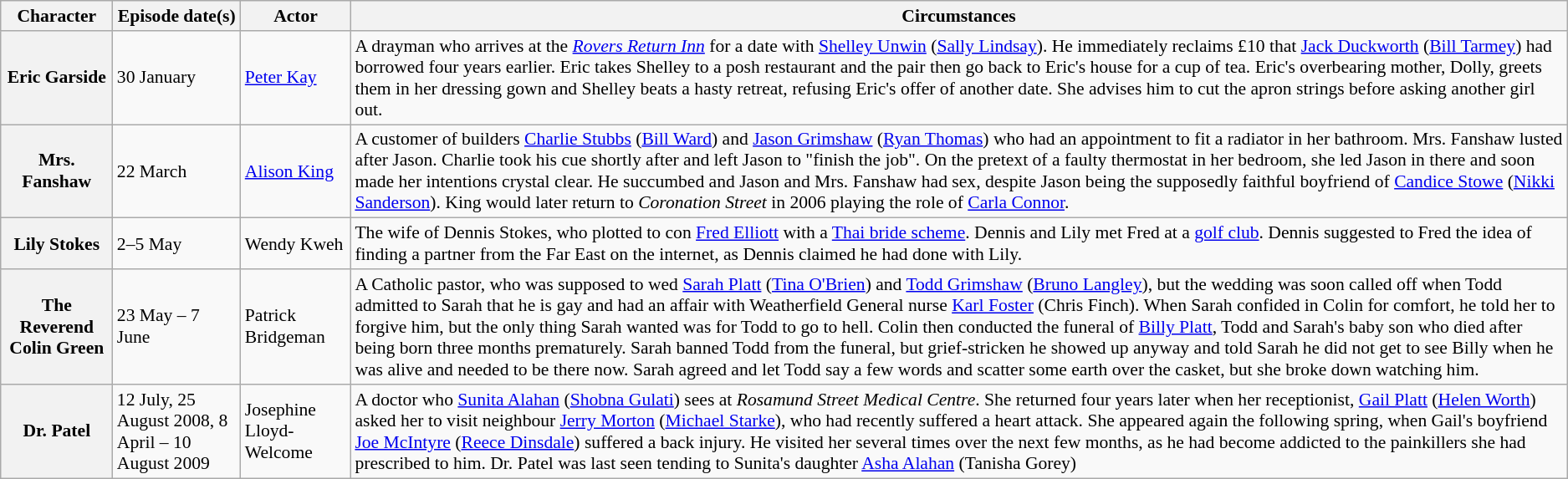<table class="wikitable plainrowheaders" style="font-size:90%">
<tr>
<th scope="col">Character</th>
<th scope="col">Episode date(s)</th>
<th scope="col">Actor</th>
<th scope="col">Circumstances</th>
</tr>
<tr>
<th scope="row">Eric Garside</th>
<td>30 January</td>
<td><a href='#'>Peter Kay</a></td>
<td>A drayman who arrives at the <em><a href='#'>Rovers Return Inn</a></em> for a date with <a href='#'>Shelley Unwin</a> (<a href='#'>Sally Lindsay</a>). He immediately reclaims £10 that <a href='#'>Jack Duckworth</a> (<a href='#'>Bill Tarmey</a>) had borrowed four years earlier. Eric takes Shelley to a posh restaurant and the pair then go back to Eric's house for a cup of tea. Eric's overbearing mother, Dolly, greets them in her dressing gown and Shelley beats a hasty retreat, refusing Eric's offer of another date. She advises him to cut the apron strings before asking another girl out.</td>
</tr>
<tr>
<th scope="row">Mrs. Fanshaw</th>
<td>22 March</td>
<td><a href='#'>Alison King</a></td>
<td>A customer of builders <a href='#'>Charlie Stubbs</a> (<a href='#'>Bill Ward</a>) and <a href='#'>Jason Grimshaw</a> (<a href='#'>Ryan Thomas</a>) who had an appointment to fit a radiator in her bathroom. Mrs. Fanshaw lusted after Jason. Charlie took his cue shortly after and left Jason to "finish the job". On the pretext of a faulty thermostat in her bedroom, she led Jason in there and soon made her intentions crystal clear. He succumbed and Jason and Mrs. Fanshaw had sex, despite Jason being the supposedly faithful boyfriend of <a href='#'>Candice Stowe</a> (<a href='#'>Nikki Sanderson</a>). King would later return to <em>Coronation Street</em> in 2006 playing the role of <a href='#'>Carla Connor</a>.</td>
</tr>
<tr>
<th scope="row">Lily Stokes</th>
<td>2–5 May</td>
<td>Wendy Kweh</td>
<td>The wife of Dennis Stokes, who plotted to con <a href='#'>Fred Elliott</a> with a <a href='#'>Thai bride scheme</a>. Dennis and Lily met Fred at a <a href='#'>golf club</a>. Dennis suggested to Fred the idea of finding a partner from the Far East on the internet, as Dennis claimed he had done with Lily.</td>
</tr>
<tr>
<th scope="row">The Reverend Colin Green</th>
<td>23 May – 7 June</td>
<td>Patrick Bridgeman</td>
<td>A Catholic pastor, who was supposed to wed <a href='#'>Sarah Platt</a> (<a href='#'>Tina O'Brien</a>) and <a href='#'>Todd Grimshaw</a> (<a href='#'>Bruno Langley</a>), but the wedding was soon called off when Todd admitted to Sarah that he is gay and had an affair with Weatherfield General nurse <a href='#'>Karl Foster</a> (Chris Finch). When Sarah confided in Colin for comfort, he told her to forgive him, but the only thing Sarah wanted was for Todd to go to hell. Colin then conducted the funeral of <a href='#'>Billy Platt</a>, Todd and Sarah's baby son who died after being born three months prematurely. Sarah banned Todd from the funeral, but grief-stricken he showed up anyway and told Sarah he did not get to see Billy when he was alive and needed to be there now. Sarah agreed and let Todd say a few words and scatter some earth over the casket, but she broke down watching him.</td>
</tr>
<tr>
<th scope="row">Dr. Patel</th>
<td>12 July, 25 August 2008, 8 April – 10 August 2009</td>
<td>Josephine Lloyd-Welcome</td>
<td>A doctor who <a href='#'>Sunita Alahan</a> (<a href='#'>Shobna Gulati</a>) sees at <em>Rosamund Street Medical Centre</em>. She returned four years later when her receptionist, <a href='#'>Gail Platt</a> (<a href='#'>Helen Worth</a>) asked her to visit neighbour <a href='#'>Jerry Morton</a> (<a href='#'>Michael Starke</a>), who had recently suffered a heart attack. She appeared again the following spring, when Gail's boyfriend <a href='#'>Joe McIntyre</a> (<a href='#'>Reece Dinsdale</a>) suffered a back injury. He visited her several times over the next few months, as he had become addicted to the painkillers she had prescribed to him. Dr. Patel was last seen tending to Sunita's daughter <a href='#'>Asha Alahan</a> (Tanisha Gorey)</td>
</tr>
</table>
